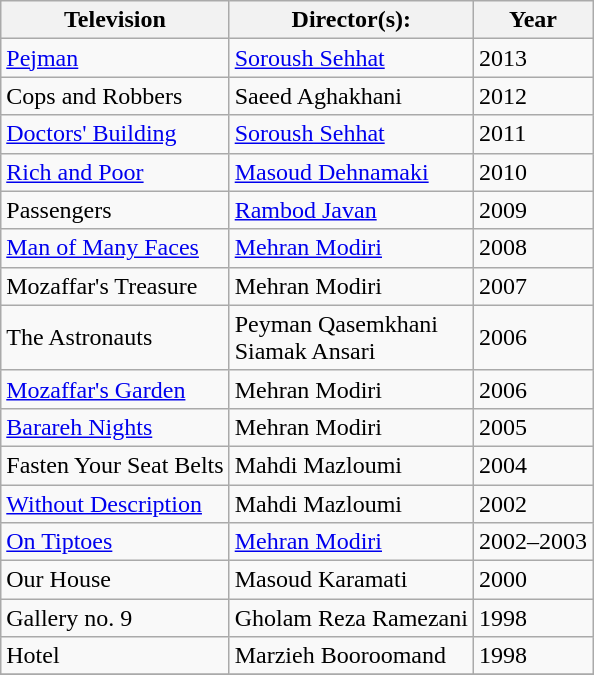<table class="wikitable">
<tr>
<th>Television</th>
<th>Director(s):</th>
<th>Year</th>
</tr>
<tr>
<td><a href='#'>Pejman</a></td>
<td><a href='#'>Soroush Sehhat</a></td>
<td>2013</td>
</tr>
<tr>
<td>Cops and Robbers</td>
<td>Saeed Aghakhani</td>
<td>2012</td>
</tr>
<tr>
<td><a href='#'>Doctors' Building</a></td>
<td><a href='#'>Soroush Sehhat</a></td>
<td>2011</td>
</tr>
<tr>
<td><a href='#'>Rich and Poor</a></td>
<td><a href='#'>Masoud Dehnamaki</a></td>
<td>2010</td>
</tr>
<tr>
<td>Passengers</td>
<td><a href='#'>Rambod Javan</a></td>
<td>2009</td>
</tr>
<tr>
<td><a href='#'>Man of Many Faces</a></td>
<td><a href='#'>Mehran Modiri</a></td>
<td>2008</td>
</tr>
<tr>
<td>Mozaffar's Treasure</td>
<td>Mehran Modiri</td>
<td>2007</td>
</tr>
<tr>
<td>The Astronauts</td>
<td>Peyman Qasemkhani<br>Siamak Ansari</td>
<td>2006</td>
</tr>
<tr>
<td><a href='#'>Mozaffar's Garden</a></td>
<td>Mehran Modiri</td>
<td>2006</td>
</tr>
<tr>
<td><a href='#'>Barareh Nights</a></td>
<td>Mehran Modiri</td>
<td>2005</td>
</tr>
<tr>
<td>Fasten Your Seat Belts</td>
<td>Mahdi Mazloumi</td>
<td>2004</td>
</tr>
<tr>
<td><a href='#'>Without Description</a></td>
<td>Mahdi Mazloumi</td>
<td>2002</td>
</tr>
<tr>
<td><a href='#'>On Tiptoes</a></td>
<td><a href='#'>Mehran Modiri</a></td>
<td>2002–2003</td>
</tr>
<tr>
<td>Our House</td>
<td>Masoud Karamati</td>
<td>2000</td>
</tr>
<tr>
<td>Gallery no. 9</td>
<td>Gholam Reza Ramezani</td>
<td>1998</td>
</tr>
<tr>
<td>Hotel</td>
<td>Marzieh Booroomand</td>
<td>1998</td>
</tr>
<tr>
</tr>
</table>
